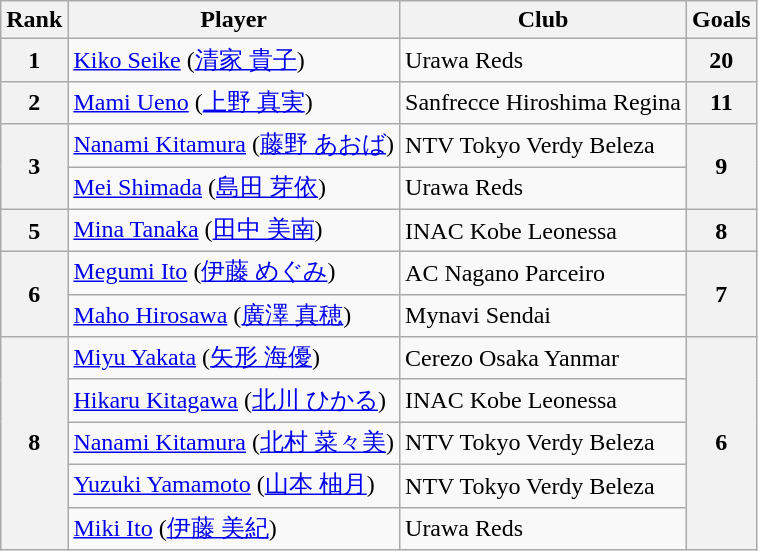<table class="wikitable" style="text-align:center">
<tr>
<th>Rank</th>
<th>Player</th>
<th>Club</th>
<th>Goals</th>
</tr>
<tr>
<th rowspan=1>1</th>
<td align="left"> <a href='#'>Kiko Seike</a> (<a href='#'>清家 貴子</a>)</td>
<td align="left">Urawa Reds</td>
<th rowspan=1>20</th>
</tr>
<tr>
<th rowspan=1>2</th>
<td align="left"> <a href='#'>Mami Ueno</a> (<a href='#'>上野 真実</a>)</td>
<td align="left">Sanfrecce Hiroshima Regina</td>
<th rowspan=1>11</th>
</tr>
<tr>
<th rowspan=2>3</th>
<td align="left"> <a href='#'>Nanami Kitamura</a> (<a href='#'>藤野 あおば</a>)</td>
<td align="left">NTV Tokyo Verdy Beleza</td>
<th rowspan=2>9</th>
</tr>
<tr>
<td align="left"> <a href='#'>Mei Shimada</a> (<a href='#'>島田 芽依</a>)</td>
<td align="left">Urawa Reds</td>
</tr>
<tr>
<th rowspan=1>5</th>
<td align="left"> <a href='#'>Mina Tanaka</a> (<a href='#'>田中 美南</a>)</td>
<td align="left">INAC Kobe Leonessa</td>
<th rowspan=1>8</th>
</tr>
<tr>
<th rowspan=2>6</th>
<td align="left"> <a href='#'>Megumi Ito</a> (<a href='#'>伊藤 めぐみ</a>)</td>
<td align="left">AC Nagano Parceiro</td>
<th rowspan=2>7</th>
</tr>
<tr>
<td align="left"> <a href='#'>Maho Hirosawa</a> (<a href='#'>廣澤 真穂</a>)</td>
<td align="left">Mynavi Sendai</td>
</tr>
<tr>
<th rowspan=5>8</th>
<td align="left"> <a href='#'>Miyu Yakata</a> (<a href='#'>矢形 海優</a>)</td>
<td align="left">Cerezo Osaka Yanmar</td>
<th rowspan=5>6</th>
</tr>
<tr>
<td align="left"> <a href='#'>Hikaru Kitagawa</a> (<a href='#'>北川 ひかる</a>)</td>
<td align="left">INAC Kobe Leonessa</td>
</tr>
<tr>
<td align="left"> <a href='#'>Nanami Kitamura</a> (<a href='#'>北村 菜々美</a>)</td>
<td align="left">NTV Tokyo Verdy Beleza</td>
</tr>
<tr>
<td align="left"> <a href='#'>Yuzuki Yamamoto</a> (<a href='#'>山本 柚月</a>)</td>
<td align="left">NTV Tokyo Verdy Beleza</td>
</tr>
<tr>
<td align="left"> <a href='#'>Miki Ito</a> (<a href='#'>伊藤 美紀</a>)</td>
<td align="left">Urawa Reds</td>
</tr>
</table>
